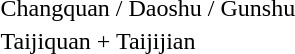<table>
<tr>
<td>Changquan / Daoshu / Gunshu</td>
<td></td>
<td></td>
<td></td>
</tr>
<tr>
<td>Taijiquan + Taijijian</td>
<td></td>
<td></td>
<td></td>
</tr>
</table>
